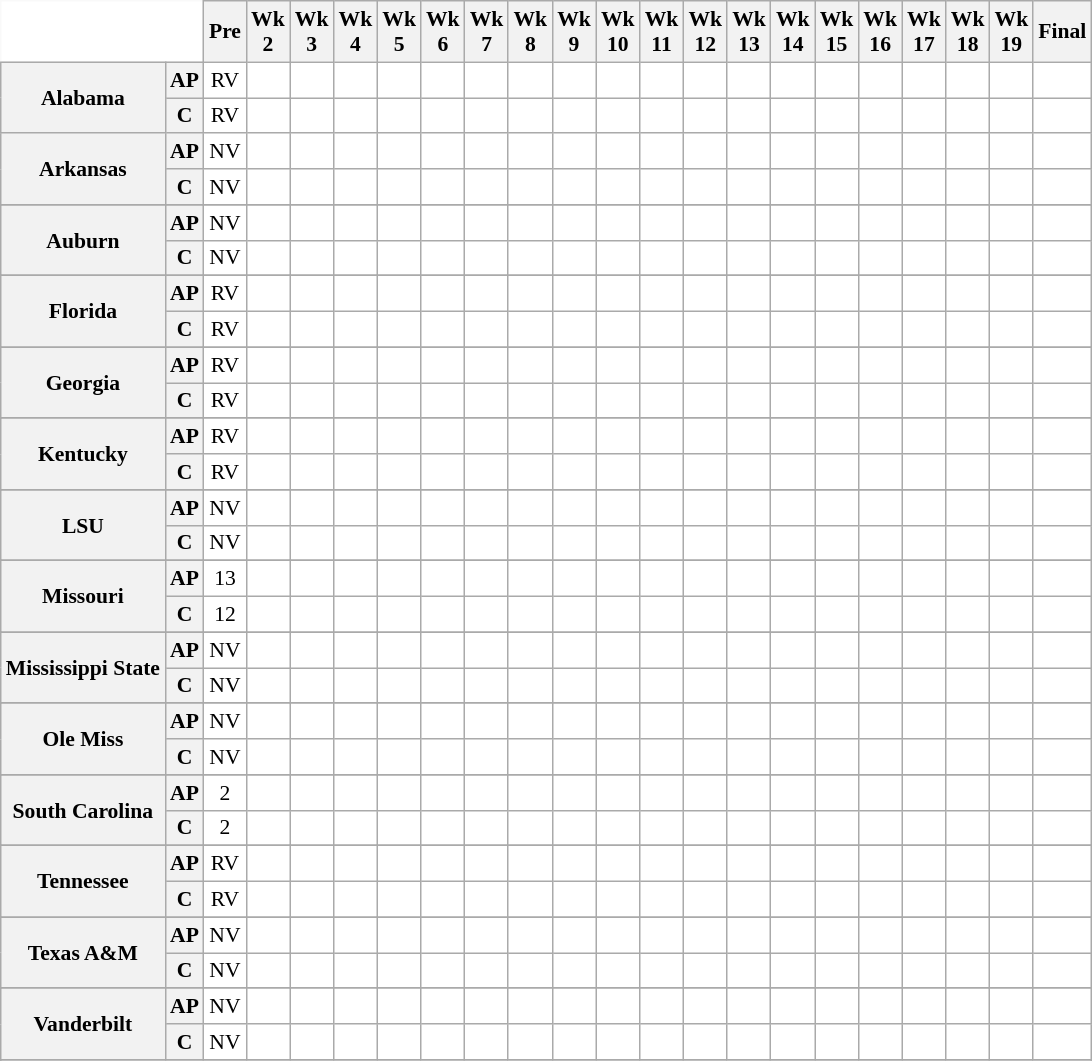<table class="wikitable" style="white-space:nowrap;font-size:90%;text-align:center;">
<tr>
<th colspan=2 style="background:white; border-top-style:hidden; border-left-style:hidden;"> </th>
<th>Pre</th>
<th>Wk<br>2</th>
<th>Wk<br>3</th>
<th>Wk<br>4</th>
<th>Wk<br>5</th>
<th>Wk<br>6</th>
<th>Wk<br>7</th>
<th>Wk<br>8</th>
<th>Wk<br>9</th>
<th>Wk<br>10</th>
<th>Wk<br>11</th>
<th>Wk<br>12</th>
<th>Wk<br>13</th>
<th>Wk<br>14</th>
<th>Wk<br>15</th>
<th>Wk<br>16</th>
<th>Wk<br>17</th>
<th>Wk<br>18</th>
<th>Wk<br>19</th>
<th>Final</th>
</tr>
<tr>
<th rowspan=2 style=>Alabama</th>
<th>AP</th>
<td style="background:#FFF;">RV</td>
<td style="background:#FFF;"></td>
<td style="background:#FFF;"></td>
<td style="background:#FFF;"></td>
<td style="background:#FFF;"></td>
<td style="background:#FFF;"></td>
<td style="background:#FFF;"></td>
<td style="background:#FFF;"></td>
<td style="background:#FFF;"></td>
<td style="background:#FFF;"></td>
<td style="background:#FFF;"></td>
<td style="background:#FFF;"></td>
<td style="background:#FFF;"></td>
<td style="background:#FFF;"></td>
<td style="background:#FFF;"></td>
<td style="background:#FFF;"></td>
<td style="background:#FFF;"></td>
<td style="background:#FFF;"></td>
<td style="background:#FFF;"></td>
<td style="background:#FFF;"></td>
</tr>
<tr>
<th>C</th>
<td style="background:#FFF;">RV</td>
<td style="background:#FFF;"></td>
<td style="background:#FFF;"></td>
<td style="background:#FFF;"></td>
<td style="background:#FFF;"></td>
<td style="background:#FFF;"></td>
<td style="background:#FFF;"></td>
<td style="background:#FFF;"></td>
<td style="background:#FFF;"></td>
<td style="background:#FFF;"></td>
<td style="background:#FFF;"></td>
<td style="background:#FFF;"></td>
<td style="background:#FFF;"></td>
<td style="background:#FFF;"></td>
<td style="background:#FFF;"></td>
<td style="background:#FFF;"></td>
<td style="background:#FFF;"></td>
<td style="background:#FFF;"></td>
<td style="background:#FFF;"></td>
<td style="background:#FFF;"></td>
</tr>
<tr>
<th rowspan=2 style=>Arkansas</th>
<th>AP</th>
<td style="background:#FFF;">NV</td>
<td style="background:#FFF;"></td>
<td style="background:#FFF;"></td>
<td style="background:#FFF;"></td>
<td style="background:#FFF;"></td>
<td style="background:#FFF;"></td>
<td style="background:#FFF;"></td>
<td style="background:#FFF;"></td>
<td style="background:#FFF;"></td>
<td style="background:#FFF;"></td>
<td style="background:#FFF;"></td>
<td style="background:#FFF;"></td>
<td style="background:#FFF;"></td>
<td style="background:#FFF;"></td>
<td style="background:#FFF;"></td>
<td style="background:#FFF;"></td>
<td style="background:#FFF;"></td>
<td style="background:#FFF;"></td>
<td style="background:#FFF;"></td>
<td style="background:#FFF;"></td>
</tr>
<tr>
<th>C</th>
<td style="background:#FFF;">NV</td>
<td style="background:#FFF;"></td>
<td style="background:#FFF;"></td>
<td style="background:#FFF;"></td>
<td style="background:#FFF;"></td>
<td style="background:#FFF;"></td>
<td style="background:#FFF;"></td>
<td style="background:#FFF;"></td>
<td style="background:#FFF;"></td>
<td style="background:#FFF;"></td>
<td style="background:#FFF;"></td>
<td style="background:#FFF;"></td>
<td style="background:#FFF;"></td>
<td style="background:#FFF;"></td>
<td style="background:#FFF;"></td>
<td style="background:#FFF;"></td>
<td style="background:#FFF;"></td>
<td style="background:#FFF;"></td>
<td style="background:#FFF;"></td>
<td style="background:#FFF;"></td>
</tr>
<tr>
</tr>
<tr>
<th rowspan=2 style=>Auburn</th>
<th>AP</th>
<td style="background:#FFF;">NV</td>
<td style="background:#FFF;"></td>
<td style="background:#FFF;"></td>
<td style="background:#FFF;"></td>
<td style="background:#FFF;"></td>
<td style="background:#FFF;"></td>
<td style="background:#FFF;"></td>
<td style="background:#FFF;"></td>
<td style="background:#FFF;"></td>
<td style="background:#FFF;"></td>
<td style="background:#FFF;"></td>
<td style="background:#FFF;"></td>
<td style="background:#FFF;"></td>
<td style="background:#FFF;"></td>
<td style="background:#FFF;"></td>
<td style="background:#FFF;"></td>
<td style="background:#FFF;"></td>
<td style="background:#FFF;"></td>
<td style="background:#FFF;"></td>
<td style="background:#FFF;"></td>
</tr>
<tr>
<th>C</th>
<td style="background:#FFF;">NV</td>
<td style="background:#FFF;"></td>
<td style="background:#FFF;"></td>
<td style="background:#FFF;"></td>
<td style="background:#FFF;"></td>
<td style="background:#FFF;"></td>
<td style="background:#FFF;"></td>
<td style="background:#FFF;"></td>
<td style="background:#FFF;"></td>
<td style="background:#FFF;"></td>
<td style="background:#FFF;"></td>
<td style="background:#FFF;"></td>
<td style="background:#FFF;"></td>
<td style="background:#FFF;"></td>
<td style="background:#FFF;"></td>
<td style="background:#FFF;"></td>
<td style="background:#FFF;"></td>
<td style="background:#FFF;"></td>
<td style="background:#FFF;"></td>
<td style="background:#FFF;"></td>
</tr>
<tr>
</tr>
<tr>
<th rowspan=2 style=>Florida</th>
<th>AP</th>
<td style="background:#FFF;">RV</td>
<td style="background:#FFF;"></td>
<td style="background:#FFF;"></td>
<td style="background:#FFF;"></td>
<td style="background:#FFF;"></td>
<td style="background:#FFF;"></td>
<td style="background:#FFF;"></td>
<td style="background:#FFF;"></td>
<td style="background:#FFF;"></td>
<td style="background:#FFF;"></td>
<td style="background:#FFF;"></td>
<td style="background:#FFF;"></td>
<td style="background:#FFF;"></td>
<td style="background:#FFF;"></td>
<td style="background:#FFF;"></td>
<td style="background:#FFF;"></td>
<td style="background:#FFF;"></td>
<td style="background:#FFF;"></td>
<td style="background:#FFF;"></td>
<td style="background:#FFF;"></td>
</tr>
<tr>
<th>C</th>
<td style="background:#FFF;">RV</td>
<td style="background:#FFF;"></td>
<td style="background:#FFF;"></td>
<td style="background:#FFF;"></td>
<td style="background:#FFF;"></td>
<td style="background:#FFF;"></td>
<td style="background:#FFF;"></td>
<td style="background:#FFF;"></td>
<td style="background:#FFF;"></td>
<td style="background:#FFF;"></td>
<td style="background:#FFF;"></td>
<td style="background:#FFF;"></td>
<td style="background:#FFF;"></td>
<td style="background:#FFF;"></td>
<td style="background:#FFF;"></td>
<td style="background:#FFF;"></td>
<td style="background:#FFF;"></td>
<td style="background:#FFF;"></td>
<td style="background:#FFF;"></td>
<td style="background:#FFF;"></td>
</tr>
<tr>
</tr>
<tr>
<th rowspan=2 style=>Georgia</th>
<th>AP</th>
<td style="background:#FFF;">RV</td>
<td style="background:#FFF;"></td>
<td style="background:#FFF;"></td>
<td style="background:#FFF;"></td>
<td style="background:#FFF;"></td>
<td style="background:#FFF;"></td>
<td style="background:#FFF;"></td>
<td style="background:#FFF;"></td>
<td style="background:#FFF;"></td>
<td style="background:#FFF;"></td>
<td style="background:#FFF;"></td>
<td style="background:#FFF;"></td>
<td style="background:#FFF;"></td>
<td style="background:#FFF;"></td>
<td style="background:#FFF;"></td>
<td style="background:#FFF;"></td>
<td style="background:#FFF;"></td>
<td style="background:#FFF;"></td>
<td style="background:#FFF;"></td>
<td style="background:#FFF;"></td>
</tr>
<tr>
<th>C</th>
<td style="background:#FFF;">RV</td>
<td style="background:#FFF;"></td>
<td style="background:#FFF;"></td>
<td style="background:#FFF;"></td>
<td style="background:#FFF;"></td>
<td style="background:#FFF;"></td>
<td style="background:#FFF;"></td>
<td style="background:#FFF;"></td>
<td style="background:#FFF;"></td>
<td style="background:#FFF;"></td>
<td style="background:#FFF;"></td>
<td style="background:#FFF;"></td>
<td style="background:#FFF;"></td>
<td style="background:#FFF;"></td>
<td style="background:#FFF;"></td>
<td style="background:#FFF;"></td>
<td style="background:#FFF;"></td>
<td style="background:#FFF;"></td>
<td style="background:#FFF;"></td>
<td style="background:#FFF;"></td>
</tr>
<tr>
</tr>
<tr>
<th rowspan=2 style=>Kentucky</th>
<th>AP</th>
<td style="background:#FFF;">RV</td>
<td style="background:#FFF;"></td>
<td style="background:#FFF;"></td>
<td style="background:#FFF;"></td>
<td style="background:#FFF;"></td>
<td style="background:#FFF;"></td>
<td style="background:#FFF;"></td>
<td style="background:#FFF;"></td>
<td style="background:#FFF;"></td>
<td style="background:#FFF;"></td>
<td style="background:#FFF;"></td>
<td style="background:#FFF;"></td>
<td style="background:#FFF;"></td>
<td style="background:#FFF;"></td>
<td style="background:#FFF;"></td>
<td style="background:#FFF;"></td>
<td style="background:#FFF;"></td>
<td style="background:#FFF;"></td>
<td style="background:#FFF;"></td>
<td style="background:#FFF;"></td>
</tr>
<tr>
<th>C</th>
<td style="background:#FFF;">RV</td>
<td style="background:#FFF;"></td>
<td style="background:#FFF;"></td>
<td style="background:#FFF;"></td>
<td style="background:#FFF;"></td>
<td style="background:#FFF;"></td>
<td style="background:#FFF;"></td>
<td style="background:#FFF;"></td>
<td style="background:#FFF;"></td>
<td style="background:#FFF;"></td>
<td style="background:#FFF;"></td>
<td style="background:#FFF;"></td>
<td style="background:#FFF;"></td>
<td style="background:#FFF;"></td>
<td style="background:#FFF;"></td>
<td style="background:#FFF;"></td>
<td style="background:#FFF;"></td>
<td style="background:#FFF;"></td>
<td style="background:#FFF;"></td>
<td style="background:#FFF;"></td>
</tr>
<tr>
</tr>
<tr>
<th rowspan=2 style=>LSU</th>
<th>AP</th>
<td style="background:#FFF;">NV</td>
<td style="background:#FFF;"></td>
<td style="background:#FFF;"></td>
<td style="background:#FFF;"></td>
<td style="background:#FFF;"></td>
<td style="background:#FFF;"></td>
<td style="background:#FFF;"></td>
<td style="background:#FFF;"></td>
<td style="background:#FFF;"></td>
<td style="background:#FFF;"></td>
<td style="background:#FFF;"></td>
<td style="background:#FFF;"></td>
<td style="background:#FFF;"></td>
<td style="background:#FFF;"></td>
<td style="background:#FFF;"></td>
<td style="background:#FFF;"></td>
<td style="background:#FFF;"></td>
<td style="background:#FFF;"></td>
<td style="background:#FFF;"></td>
<td style="background:#FFF;"></td>
</tr>
<tr>
<th>C</th>
<td style="background:#FFF;">NV</td>
<td style="background:#FFF;"></td>
<td style="background:#FFF;"></td>
<td style="background:#FFF;"></td>
<td style="background:#FFF;"></td>
<td style="background:#FFF;"></td>
<td style="background:#FFF;"></td>
<td style="background:#FFF;"></td>
<td style="background:#FFF;"></td>
<td style="background:#FFF;"></td>
<td style="background:#FFF;"></td>
<td style="background:#FFF;"></td>
<td style="background:#FFF;"></td>
<td style="background:#FFF;"></td>
<td style="background:#FFF;"></td>
<td style="background:#FFF;"></td>
<td style="background:#FFF;"></td>
<td style="background:#FFF;"></td>
<td style="background:#FFF;"></td>
<td style="background:#FFF;"></td>
</tr>
<tr>
</tr>
<tr>
<th rowspan=2 style=>Missouri</th>
<th>AP</th>
<td style="background:#FFF;">13</td>
<td style="background:#FFF;"></td>
<td style="background:#FFF;"></td>
<td style="background:#FFF;"></td>
<td style="background:#FFF;"></td>
<td style="background:#FFF;"></td>
<td style="background:#FFF;"></td>
<td style="background:#FFF;"></td>
<td style="background:#FFF;"></td>
<td style="background:#FFF;"></td>
<td style="background:#FFF;"></td>
<td style="background:#FFF;"></td>
<td style="background:#FFF;"></td>
<td style="background:#FFF;"></td>
<td style="background:#FFF;"></td>
<td style="background:#FFF;"></td>
<td style="background:#FFF;"></td>
<td style="background:#FFF;"></td>
<td style="background:#FFF;"></td>
<td style="background:#FFF;"></td>
</tr>
<tr>
<th>C</th>
<td style="background:#FFF;">12</td>
<td style="background:#FFF;"></td>
<td style="background:#FFF;"></td>
<td style="background:#FFF;"></td>
<td style="background:#FFF;"></td>
<td style="background:#FFF;"></td>
<td style="background:#FFF;"></td>
<td style="background:#FFF;"></td>
<td style="background:#FFF;"></td>
<td style="background:#FFF;"></td>
<td style="background:#FFF;"></td>
<td style="background:#FFF;"></td>
<td style="background:#FFF;"></td>
<td style="background:#FFF;"></td>
<td style="background:#FFF;"></td>
<td style="background:#FFF;"></td>
<td style="background:#FFF;"></td>
<td style="background:#FFF;"></td>
<td style="background:#FFF;"></td>
<td style="background:#FFF;"></td>
</tr>
<tr>
</tr>
<tr>
<th rowspan=2 style=>Mississippi State</th>
<th>AP</th>
<td style="background:#FFF;">NV</td>
<td style="background:#FFF;"></td>
<td style="background:#FFF;"></td>
<td style="background:#FFF;"></td>
<td style="background:#FFF;"></td>
<td style="background:#FFF;"></td>
<td style="background:#FFF;"></td>
<td style="background:#FFF;"></td>
<td style="background:#FFF;"></td>
<td style="background:#FFF;"></td>
<td style="background:#FFF;"></td>
<td style="background:#FFF;"></td>
<td style="background:#FFF;"></td>
<td style="background:#FFF;"></td>
<td style="background:#FFF;"></td>
<td style="background:#FFF;"></td>
<td style="background:#FFF;"></td>
<td style="background:#FFF;"></td>
<td style="background:#FFF;"></td>
<td style="background:#FFF;"></td>
</tr>
<tr>
<th>C</th>
<td style="background:#FFF;">NV</td>
<td style="background:#FFF;"></td>
<td style="background:#FFF;"></td>
<td style="background:#FFF;"></td>
<td style="background:#FFF;"></td>
<td style="background:#FFF;"></td>
<td style="background:#FFF;"></td>
<td style="background:#FFF;"></td>
<td style="background:#FFF;"></td>
<td style="background:#FFF;"></td>
<td style="background:#FFF;"></td>
<td style="background:#FFF;"></td>
<td style="background:#FFF;"></td>
<td style="background:#FFF;"></td>
<td style="background:#FFF;"></td>
<td style="background:#FFF;"></td>
<td style="background:#FFF;"></td>
<td style="background:#FFF;"></td>
<td style="background:#FFF;"></td>
<td style="background:#FFF;"></td>
</tr>
<tr>
</tr>
<tr>
<th rowspan=2 style=>Ole Miss</th>
<th>AP</th>
<td style="background:#FFF;">NV</td>
<td style="background:#FFF;"></td>
<td style="background:#FFF;"></td>
<td style="background:#FFF;"></td>
<td style="background:#FFF;"></td>
<td style="background:#FFF;"></td>
<td style="background:#FFF;"></td>
<td style="background:#FFF;"></td>
<td style="background:#FFF;"></td>
<td style="background:#FFF;"></td>
<td style="background:#FFF;"></td>
<td style="background:#FFF;"></td>
<td style="background:#FFF;"></td>
<td style="background:#FFF;"></td>
<td style="background:#FFF;"></td>
<td style="background:#FFF;"></td>
<td style="background:#FFF;"></td>
<td style="background:#FFF;"></td>
<td style="background:#FFF;"></td>
<td style="background:#FFF;"></td>
</tr>
<tr>
<th>C</th>
<td style="background:#FFF;">NV</td>
<td style="background:#FFF;"></td>
<td style="background:#FFF;"></td>
<td style="background:#FFF;"></td>
<td style="background:#FFF;"></td>
<td style="background:#FFF;"></td>
<td style="background:#FFF;"></td>
<td style="background:#FFF;"></td>
<td style="background:#FFF;"></td>
<td style="background:#FFF;"></td>
<td style="background:#FFF;"></td>
<td style="background:#FFF;"></td>
<td style="background:#FFF;"></td>
<td style="background:#FFF;"></td>
<td style="background:#FFF;"></td>
<td style="background:#FFF;"></td>
<td style="background:#FFF;"></td>
<td style="background:#FFF;"></td>
<td style="background:#FFF;"></td>
<td style="background:#FFF;"></td>
</tr>
<tr>
</tr>
<tr>
<th rowspan=2 style=>South Carolina</th>
<th>AP</th>
<td style="background:#FFF;">2</td>
<td style="background:#FFF;"></td>
<td style="background:#FFF;"></td>
<td style="background:#FFF;"></td>
<td style="background:#FFF;"></td>
<td style="background:#FFF;"></td>
<td style="background:#FFF;"></td>
<td style="background:#FFF;"></td>
<td style="background:#FFF;"></td>
<td style="background:#FFF;"></td>
<td style="background:#FFF;"></td>
<td style="background:#FFF;"></td>
<td style="background:#FFF;"></td>
<td style="background:#FFF;"></td>
<td style="background:#FFF;"></td>
<td style="background:#FFF;"></td>
<td style="background:#FFF;"></td>
<td style="background:#FFF;"></td>
<td style="background:#FFF;"></td>
<td style="background:#FFF;"></td>
</tr>
<tr>
<th>C</th>
<td style="background:#FFF;">2</td>
<td style="background:#FFF;"></td>
<td style="background:#FFF;"></td>
<td style="background:#FFF;"></td>
<td style="background:#FFF;"></td>
<td style="background:#FFF;"></td>
<td style="background:#FFF;"></td>
<td style="background:#FFF;"></td>
<td style="background:#FFF;"></td>
<td style="background:#FFF;"></td>
<td style="background:#FFF;"></td>
<td style="background:#FFF;"></td>
<td style="background:#FFF;"></td>
<td style="background:#FFF;"></td>
<td style="background:#FFF;"></td>
<td style="background:#FFF;"></td>
<td style="background:#FFF;"></td>
<td style="background:#FFF;"></td>
<td style="background:#FFF;"></td>
<td style="background:#FFF;"></td>
</tr>
<tr>
</tr>
<tr>
<th rowspan=2 style=>Tennessee</th>
<th>AP</th>
<td style="background:#FFF;">RV</td>
<td style="background:#FFF;"></td>
<td style="background:#FFF;"></td>
<td style="background:#FFF;"></td>
<td style="background:#FFF;"></td>
<td style="background:#FFF;"></td>
<td style="background:#FFF;"></td>
<td style="background:#FFF;"></td>
<td style="background:#FFF;"></td>
<td style="background:#FFF;"></td>
<td style="background:#FFF;"></td>
<td style="background:#FFF;"></td>
<td style="background:#FFF;"></td>
<td style="background:#FFF;"></td>
<td style="background:#FFF;"></td>
<td style="background:#FFF;"></td>
<td style="background:#FFF;"></td>
<td style="background:#FFF;"></td>
<td style="background:#FFF;"></td>
<td style="background:#FFF;"></td>
</tr>
<tr>
<th>C</th>
<td style="background:#FFF;">RV</td>
<td style="background:#FFF;"></td>
<td style="background:#FFF;"></td>
<td style="background:#FFF;"></td>
<td style="background:#FFF;"></td>
<td style="background:#FFF;"></td>
<td style="background:#FFF;"></td>
<td style="background:#FFF;"></td>
<td style="background:#FFF;"></td>
<td style="background:#FFF;"></td>
<td style="background:#FFF;"></td>
<td style="background:#FFF;"></td>
<td style="background:#FFF;"></td>
<td style="background:#FFF;"></td>
<td style="background:#FFF;"></td>
<td style="background:#FFF;"></td>
<td style="background:#FFF;"></td>
<td style="background:#FFF;"></td>
<td style="background:#FFF;"></td>
<td style="background:#FFF;"></td>
</tr>
<tr>
</tr>
<tr>
<th rowspan=2 style=>Texas A&M</th>
<th>AP</th>
<td style="background:#FFF;">NV</td>
<td style="background:#FFF;"></td>
<td style="background:#FFF;"></td>
<td style="background:#FFF;"></td>
<td style="background:#FFF;"></td>
<td style="background:#FFF;"></td>
<td style="background:#FFF;"></td>
<td style="background:#FFF;"></td>
<td style="background:#FFF;"></td>
<td style="background:#FFF;"></td>
<td style="background:#FFF;"></td>
<td style="background:#FFF;"></td>
<td style="background:#FFF;"></td>
<td style="background:#FFF;"></td>
<td style="background:#FFF;"></td>
<td style="background:#FFF;"></td>
<td style="background:#FFF;"></td>
<td style="background:#FFF;"></td>
<td style="background:#FFF;"></td>
<td style="background:#FFF;"></td>
</tr>
<tr>
<th>C</th>
<td style="background:#FFF;">NV</td>
<td style="background:#FFF;"></td>
<td style="background:#FFF;"></td>
<td style="background:#FFF;"></td>
<td style="background:#FFF;"></td>
<td style="background:#FFF;"></td>
<td style="background:#FFF;"></td>
<td style="background:#FFF;"></td>
<td style="background:#FFF;"></td>
<td style="background:#FFF;"></td>
<td style="background:#FFF;"></td>
<td style="background:#FFF;"></td>
<td style="background:#FFF;"></td>
<td style="background:#FFF;"></td>
<td style="background:#FFF;"></td>
<td style="background:#FFF;"></td>
<td style="background:#FFF;"></td>
<td style="background:#FFF;"></td>
<td style="background:#FFF;"></td>
<td style="background:#FFF;"></td>
</tr>
<tr>
</tr>
<tr>
<th rowspan=2 style=>Vanderbilt</th>
<th>AP</th>
<td style="background:#FFF;">NV</td>
<td style="background:#FFF;"></td>
<td style="background:#FFF;"></td>
<td style="background:#FFF;"></td>
<td style="background:#FFF;"></td>
<td style="background:#FFF;"></td>
<td style="background:#FFF;"></td>
<td style="background:#FFF;"></td>
<td style="background:#FFF;"></td>
<td style="background:#FFF;"></td>
<td style="background:#FFF;"></td>
<td style="background:#FFF;"></td>
<td style="background:#FFF;"></td>
<td style="background:#FFF;"></td>
<td style="background:#FFF;"></td>
<td style="background:#FFF;"></td>
<td style="background:#FFF;"></td>
<td style="background:#FFF;"></td>
<td style="background:#FFF;"></td>
<td style="background:#FFF;"></td>
</tr>
<tr>
<th>C</th>
<td style="background:#FFF;">NV</td>
<td style="background:#FFF;"></td>
<td style="background:#FFF;"></td>
<td style="background:#FFF;"></td>
<td style="background:#FFF;"></td>
<td style="background:#FFF;"></td>
<td style="background:#FFF;"></td>
<td style="background:#FFF;"></td>
<td style="background:#FFF;"></td>
<td style="background:#FFF;"></td>
<td style="background:#FFF;"></td>
<td style="background:#FFF;"></td>
<td style="background:#FFF;"></td>
<td style="background:#FFF;"></td>
<td style="background:#FFF;"></td>
<td style="background:#FFF;"></td>
<td style="background:#FFF;"></td>
<td style="background:#FFF;"></td>
<td style="background:#FFF;"></td>
<td style="background:#FFF;"></td>
</tr>
<tr>
</tr>
<tr>
</tr>
</table>
